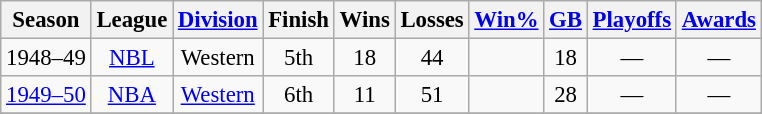<table class="wikitable" style="text-align:center; font-size:95%">
<tr>
<th scope="col">Season</th>
<th scope="col">League</th>
<th scope="col"><a href='#'>Division</a></th>
<th scope="col">Finish</th>
<th scope="col">Wins</th>
<th scope="col">Losses</th>
<th scope="col"><a href='#'>Win%</a></th>
<th scope="col"><a href='#'>GB</a></th>
<th scope="col"><a href='#'>Playoffs</a></th>
<th scope="col"><a href='#'>Awards</a></th>
</tr>
<tr>
<td>1948–49</td>
<td><a href='#'>NBL</a></td>
<td>Western</td>
<td>5th</td>
<td>18</td>
<td>44</td>
<td></td>
<td>18</td>
<td>—</td>
<td>—</td>
</tr>
<tr>
<td><a href='#'>1949–50</a></td>
<td><a href='#'>NBA</a></td>
<td><a href='#'>Western</a></td>
<td>6th</td>
<td>11</td>
<td>51</td>
<td></td>
<td>28</td>
<td>—</td>
<td>—</td>
</tr>
<tr>
</tr>
</table>
